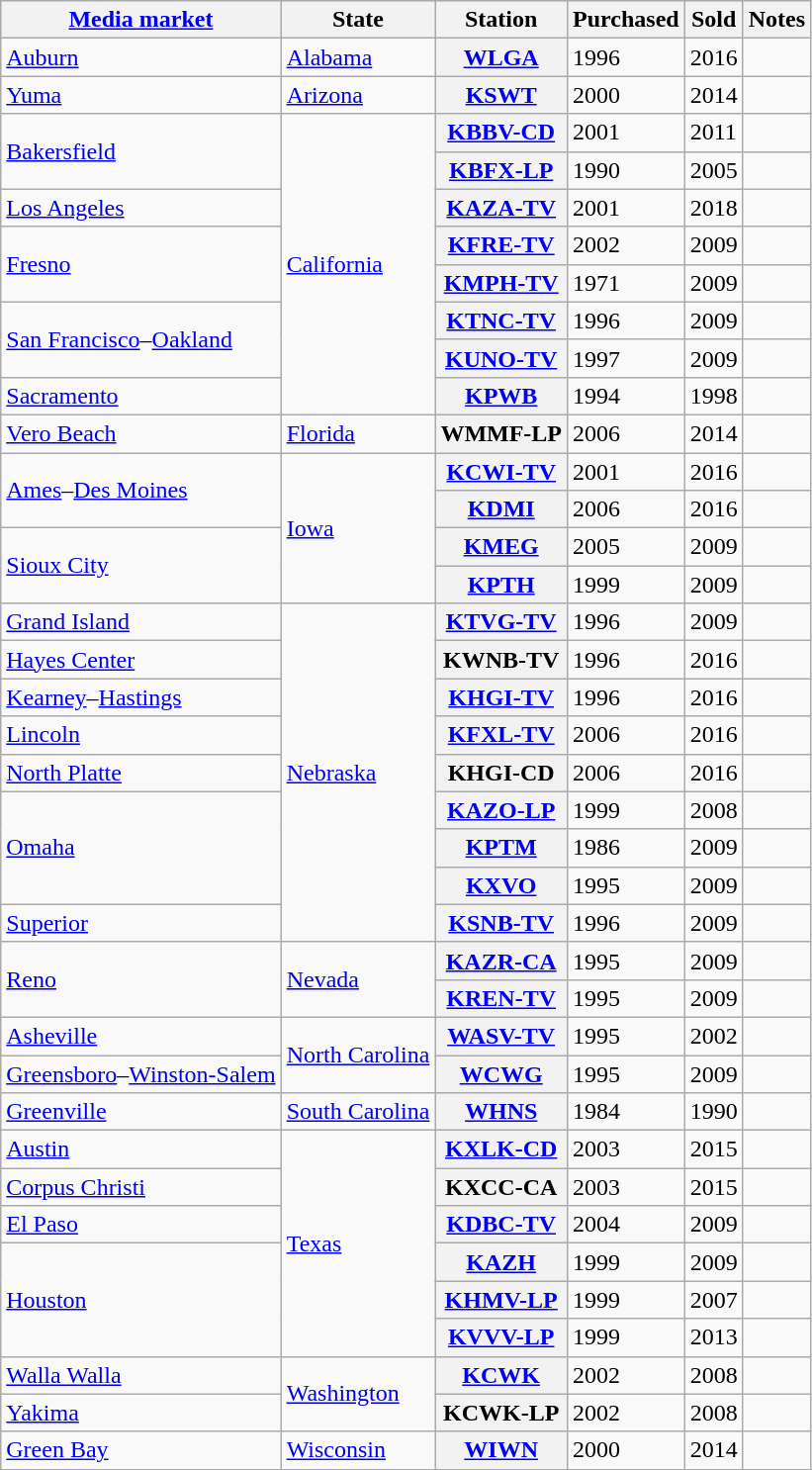<table class="wikitable sortable">
<tr>
<th scope="col"><a href='#'>Media market</a></th>
<th scope="col">State</th>
<th scope="col">Station</th>
<th scope="col">Purchased</th>
<th scope="col">Sold</th>
<th scope="col" class="unsortable">Notes</th>
</tr>
<tr>
<td><a href='#'>Auburn</a></td>
<td><a href='#'>Alabama</a></td>
<th scope="row"><a href='#'>WLGA</a></th>
<td>1996</td>
<td>2016</td>
<td></td>
</tr>
<tr>
<td><a href='#'>Yuma</a></td>
<td><a href='#'>Arizona</a></td>
<th scope="row"><a href='#'>KSWT</a></th>
<td>2000</td>
<td>2014</td>
<td></td>
</tr>
<tr>
<td rowspan="2"><a href='#'>Bakersfield</a></td>
<td rowspan="8"><a href='#'>California</a></td>
<th scope="row"><a href='#'>KBBV-CD</a></th>
<td>2001</td>
<td>2011</td>
<td></td>
</tr>
<tr>
<th scope="row"><a href='#'>KBFX-LP</a></th>
<td>1990</td>
<td>2005</td>
<td></td>
</tr>
<tr>
<td><a href='#'>Los Angeles</a></td>
<th scope="row"><a href='#'>KAZA-TV</a></th>
<td>2001</td>
<td>2018</td>
<td></td>
</tr>
<tr>
<td rowspan="2"><a href='#'>Fresno</a></td>
<th scope="row"><a href='#'>KFRE-TV</a></th>
<td>2002</td>
<td>2009</td>
<td></td>
</tr>
<tr>
<th scope="row"><a href='#'>KMPH-TV</a></th>
<td>1971</td>
<td>2009</td>
<td></td>
</tr>
<tr>
<td rowspan="2"><a href='#'>San Francisco</a>–<a href='#'>Oakland</a></td>
<th scope="row"><a href='#'>KTNC-TV</a></th>
<td>1996</td>
<td>2009</td>
<td></td>
</tr>
<tr>
<th scope="row"><a href='#'>KUNO-TV</a></th>
<td>1997</td>
<td>2009</td>
<td></td>
</tr>
<tr>
<td><a href='#'>Sacramento</a></td>
<th scope="row"><a href='#'>KPWB</a></th>
<td>1994</td>
<td>1998</td>
<td></td>
</tr>
<tr>
<td><a href='#'>Vero Beach</a></td>
<td><a href='#'>Florida</a></td>
<th>WMMF-LP</th>
<td>2006</td>
<td>2014</td>
<td></td>
</tr>
<tr>
<td rowspan="2"><a href='#'>Ames</a>–<a href='#'>Des Moines</a></td>
<td rowspan="4"><a href='#'>Iowa</a></td>
<th scope="row"><a href='#'>KCWI-TV</a></th>
<td>2001</td>
<td>2016</td>
<td></td>
</tr>
<tr>
<th scope="row"><a href='#'>KDMI</a></th>
<td>2006</td>
<td>2016</td>
<td></td>
</tr>
<tr>
<td rowspan="2"><a href='#'>Sioux City</a></td>
<th scope="row"><a href='#'>KMEG</a></th>
<td>2005</td>
<td>2009</td>
<td></td>
</tr>
<tr>
<th scope="row"><a href='#'>KPTH</a></th>
<td>1999</td>
<td>2009</td>
<td></td>
</tr>
<tr>
<td><a href='#'>Grand Island</a></td>
<td rowspan="9"><a href='#'>Nebraska</a></td>
<th scope="row"><a href='#'>KTVG-TV</a></th>
<td>1996</td>
<td>2009</td>
<td></td>
</tr>
<tr>
<td><a href='#'>Hayes Center</a></td>
<th scope="row">KWNB-TV</th>
<td>1996</td>
<td>2016</td>
<td></td>
</tr>
<tr>
<td><a href='#'>Kearney</a>–<a href='#'>Hastings</a></td>
<th scope="row"><a href='#'>KHGI-TV</a></th>
<td>1996</td>
<td>2016</td>
<td></td>
</tr>
<tr>
<td><a href='#'>Lincoln</a></td>
<th scope="row"><a href='#'>KFXL-TV</a></th>
<td>2006</td>
<td>2016</td>
<td></td>
</tr>
<tr>
<td><a href='#'>North Platte</a></td>
<th scope="row">KHGI-CD</th>
<td>2006</td>
<td>2016</td>
<td></td>
</tr>
<tr>
<td rowspan="3"><a href='#'>Omaha</a></td>
<th scope="row"><a href='#'>KAZO-LP</a></th>
<td>1999</td>
<td>2008</td>
<td></td>
</tr>
<tr>
<th scope="row"><a href='#'>KPTM</a></th>
<td>1986</td>
<td>2009</td>
<td></td>
</tr>
<tr>
<th scope="row"><a href='#'>KXVO</a></th>
<td>1995</td>
<td>2009</td>
<td></td>
</tr>
<tr>
<td><a href='#'>Superior</a></td>
<th scope="row"><a href='#'>KSNB-TV</a></th>
<td>1996</td>
<td>2009</td>
<td></td>
</tr>
<tr>
<td rowspan="2"><a href='#'>Reno</a></td>
<td rowspan="2"><a href='#'>Nevada</a></td>
<th scope="row"><a href='#'>KAZR-CA</a></th>
<td>1995</td>
<td>2009</td>
<td></td>
</tr>
<tr>
<th scope="row"><a href='#'>KREN-TV</a></th>
<td>1995</td>
<td>2009</td>
<td></td>
</tr>
<tr>
<td><a href='#'>Asheville</a></td>
<td rowspan="2"><a href='#'>North Carolina</a></td>
<th scope="row"><a href='#'>WASV-TV</a></th>
<td>1995</td>
<td>2002</td>
<td></td>
</tr>
<tr>
<td><a href='#'>Greensboro</a>–<a href='#'>Winston-Salem</a></td>
<th scope="row"><a href='#'>WCWG</a></th>
<td>1995</td>
<td>2009</td>
<td></td>
</tr>
<tr>
<td><a href='#'>Greenville</a></td>
<td><a href='#'>South Carolina</a></td>
<th scope="row"><a href='#'>WHNS</a></th>
<td>1984</td>
<td>1990</td>
<td></td>
</tr>
<tr>
<td><a href='#'>Austin</a></td>
<td rowspan="6"><a href='#'>Texas</a></td>
<th scope="row"><a href='#'>KXLK-CD</a></th>
<td>2003</td>
<td>2015</td>
<td></td>
</tr>
<tr>
<td><a href='#'>Corpus Christi</a></td>
<th scope="row">KXCC-CA</th>
<td>2003</td>
<td>2015</td>
<td></td>
</tr>
<tr>
<td><a href='#'>El Paso</a></td>
<th scope="row"><a href='#'>KDBC-TV</a></th>
<td>2004</td>
<td>2009</td>
<td></td>
</tr>
<tr>
<td rowspan="3"><a href='#'>Houston</a></td>
<th scope="row"><a href='#'>KAZH</a></th>
<td>1999</td>
<td>2009</td>
<td></td>
</tr>
<tr>
<th scope="row"><a href='#'>KHMV-LP</a></th>
<td>1999</td>
<td>2007</td>
<td></td>
</tr>
<tr>
<th scope="row"><a href='#'>KVVV-LP</a></th>
<td>1999</td>
<td>2013</td>
<td></td>
</tr>
<tr>
<td><a href='#'>Walla Walla</a></td>
<td rowspan="2"><a href='#'>Washington</a></td>
<th scope="row"><a href='#'>KCWK</a></th>
<td>2002</td>
<td>2008</td>
<td></td>
</tr>
<tr>
<td><a href='#'>Yakima</a></td>
<th scope="row">KCWK-LP</th>
<td>2002</td>
<td>2008</td>
<td></td>
</tr>
<tr>
<td><a href='#'>Green Bay</a></td>
<td><a href='#'>Wisconsin</a></td>
<th scope="row"><a href='#'>WIWN</a></th>
<td>2000</td>
<td>2014</td>
<td></td>
</tr>
</table>
